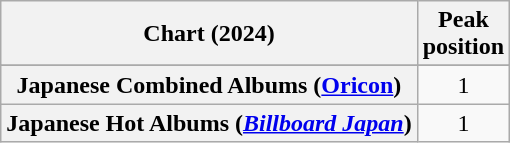<table class="wikitable sortable plainrowheaders" style="text-align:center">
<tr>
<th scope="col">Chart (2024)</th>
<th scope="col">Peak<br>position</th>
</tr>
<tr>
</tr>
<tr>
<th scope="row">Japanese Combined Albums (<a href='#'>Oricon</a>)</th>
<td>1</td>
</tr>
<tr>
<th scope="row">Japanese Hot Albums (<em><a href='#'>Billboard Japan</a></em>)</th>
<td>1</td>
</tr>
</table>
